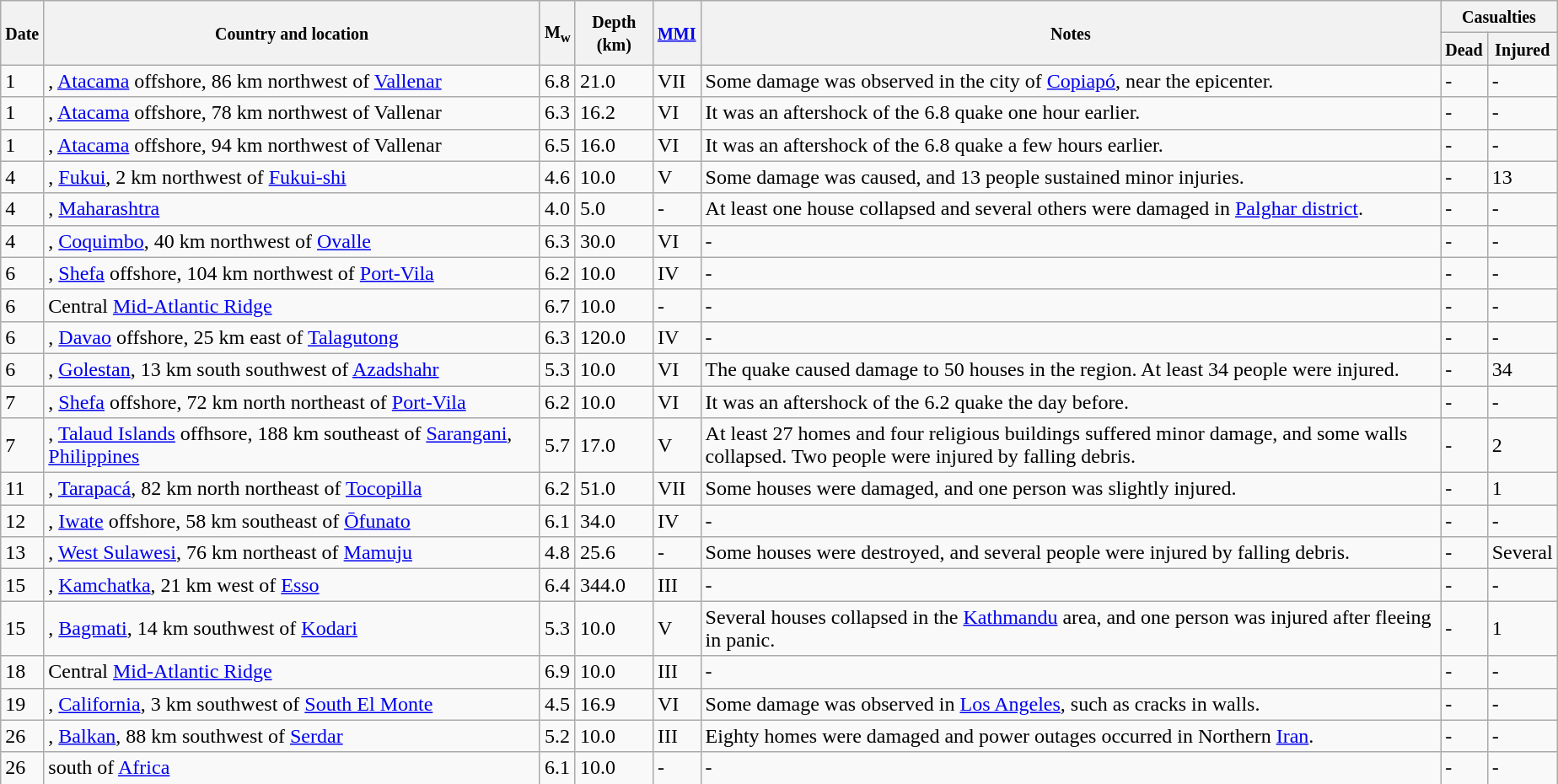<table class="wikitable sortable" style="border:1px black; margin-left:1em;">
<tr>
<th rowspan="2"><small>Date</small></th>
<th rowspan="2" style="width: 385px"><small>Country and location</small></th>
<th rowspan="2"><small>M<sub>w</sub></small></th>
<th rowspan="2"><small>Depth (km)</small></th>
<th rowspan="2"><small><a href='#'>MMI</a></small></th>
<th rowspan="2" class="unsortable"><small>Notes</small></th>
<th colspan="2"><small>Casualties</small></th>
</tr>
<tr>
<th><small>Dead</small></th>
<th><small>Injured</small></th>
</tr>
<tr>
<td>1</td>
<td>, <a href='#'>Atacama</a> offshore, 86 km northwest of <a href='#'>Vallenar</a></td>
<td>6.8</td>
<td>21.0</td>
<td>VII</td>
<td>Some damage was observed in the city of <a href='#'>Copiapó</a>, near the epicenter.</td>
<td>-</td>
<td>-</td>
</tr>
<tr>
<td>1</td>
<td>, <a href='#'>Atacama</a> offshore, 78 km northwest of Vallenar</td>
<td>6.3</td>
<td>16.2</td>
<td>VI</td>
<td>It was an aftershock of the 6.8 quake one hour earlier.</td>
<td>-</td>
<td>-</td>
</tr>
<tr>
<td>1</td>
<td>, <a href='#'>Atacama</a> offshore, 94 km northwest of Vallenar</td>
<td>6.5</td>
<td>16.0</td>
<td>VI</td>
<td>It was an aftershock of the 6.8 quake a few hours earlier.</td>
<td>-</td>
<td>-</td>
</tr>
<tr>
<td>4</td>
<td>, <a href='#'>Fukui</a>, 2 km northwest of <a href='#'>Fukui-shi</a></td>
<td>4.6</td>
<td>10.0</td>
<td>V</td>
<td>Some damage was caused, and 13 people sustained minor injuries.</td>
<td>-</td>
<td>13</td>
</tr>
<tr>
<td>4</td>
<td>, <a href='#'>Maharashtra</a></td>
<td>4.0</td>
<td>5.0</td>
<td>-</td>
<td>At least one house collapsed and several others were damaged in <a href='#'>Palghar district</a>.</td>
<td>-</td>
<td>-</td>
</tr>
<tr>
<td>4</td>
<td>, <a href='#'>Coquimbo</a>, 40 km northwest of <a href='#'>Ovalle</a></td>
<td>6.3</td>
<td>30.0</td>
<td>VI</td>
<td>-</td>
<td>-</td>
<td>-</td>
</tr>
<tr>
<td>6</td>
<td>, <a href='#'>Shefa</a> offshore, 104 km northwest of <a href='#'>Port-Vila</a></td>
<td>6.2</td>
<td>10.0</td>
<td>IV</td>
<td>-</td>
<td>-</td>
<td>-</td>
</tr>
<tr>
<td>6</td>
<td>Central <a href='#'>Mid-Atlantic Ridge</a></td>
<td>6.7</td>
<td>10.0</td>
<td>-</td>
<td>-</td>
<td>-</td>
<td>-</td>
</tr>
<tr>
<td>6</td>
<td>, <a href='#'>Davao</a> offshore, 25 km east of <a href='#'>Talagutong</a></td>
<td>6.3</td>
<td>120.0</td>
<td>IV</td>
<td>-</td>
<td>-</td>
<td>-</td>
</tr>
<tr>
<td>6</td>
<td>, <a href='#'>Golestan</a>, 13 km south southwest of <a href='#'>Azadshahr</a></td>
<td>5.3</td>
<td>10.0</td>
<td>VI</td>
<td>The quake caused damage to 50 houses in the region. At least 34 people were injured.</td>
<td>-</td>
<td>34</td>
</tr>
<tr>
<td>7</td>
<td>, <a href='#'>Shefa</a> offshore, 72 km north northeast of <a href='#'>Port-Vila</a></td>
<td>6.2</td>
<td>10.0</td>
<td>VI</td>
<td>It was an aftershock of the 6.2 quake the day before.</td>
<td>-</td>
<td>-</td>
</tr>
<tr>
<td>7</td>
<td>, <a href='#'>Talaud Islands</a> offhsore, 188 km southeast of <a href='#'>Sarangani</a>, <a href='#'>Philippines</a></td>
<td>5.7</td>
<td>17.0</td>
<td>V</td>
<td>At least 27 homes and four religious buildings suffered minor damage, and some walls collapsed. Two people were injured by falling debris.</td>
<td>-</td>
<td>2</td>
</tr>
<tr>
<td>11</td>
<td>, <a href='#'>Tarapacá</a>, 82 km north northeast of <a href='#'>Tocopilla</a></td>
<td>6.2</td>
<td>51.0</td>
<td>VII</td>
<td>Some houses were damaged, and one person was slightly injured.</td>
<td>-</td>
<td>1</td>
</tr>
<tr>
<td>12</td>
<td>, <a href='#'>Iwate</a> offshore, 58 km southeast of <a href='#'>Ōfunato</a></td>
<td>6.1</td>
<td>34.0</td>
<td>IV</td>
<td>-</td>
<td>-</td>
<td>-</td>
</tr>
<tr>
<td>13</td>
<td>, <a href='#'>West Sulawesi</a>, 76 km northeast of <a href='#'>Mamuju</a></td>
<td>4.8</td>
<td>25.6</td>
<td>-</td>
<td>Some houses were destroyed, and several people were injured by falling debris.</td>
<td>-</td>
<td>Several</td>
</tr>
<tr>
<td>15</td>
<td>, <a href='#'>Kamchatka</a>, 21 km west of <a href='#'>Esso</a></td>
<td>6.4</td>
<td>344.0</td>
<td>III</td>
<td>-</td>
<td>-</td>
<td>-</td>
</tr>
<tr>
<td>15</td>
<td>, <a href='#'>Bagmati</a>, 14 km southwest of <a href='#'>Kodari</a></td>
<td>5.3</td>
<td>10.0</td>
<td>V</td>
<td>Several houses collapsed in the <a href='#'>Kathmandu</a> area, and one person was injured after fleeing in panic.</td>
<td>-</td>
<td>1</td>
</tr>
<tr>
<td>18</td>
<td>Central <a href='#'>Mid-Atlantic Ridge</a></td>
<td>6.9</td>
<td>10.0</td>
<td>III</td>
<td>-</td>
<td>-</td>
<td>-</td>
</tr>
<tr>
<td>19</td>
<td>, <a href='#'>California</a>, 3 km southwest of <a href='#'>South El Monte</a></td>
<td>4.5</td>
<td>16.9</td>
<td>VI</td>
<td>Some damage was observed in <a href='#'>Los Angeles</a>, such as cracks in walls.</td>
<td>-</td>
<td>-</td>
</tr>
<tr>
<td>26</td>
<td>, <a href='#'>Balkan</a>, 88 km southwest of <a href='#'>Serdar</a></td>
<td>5.2</td>
<td>10.0</td>
<td>III</td>
<td>Eighty homes were damaged and power outages occurred in Northern <a href='#'>Iran</a>.</td>
<td>-</td>
<td>-</td>
</tr>
<tr>
<td>26</td>
<td>south of <a href='#'>Africa</a></td>
<td>6.1</td>
<td>10.0</td>
<td>-</td>
<td>-</td>
<td>-</td>
<td>-</td>
</tr>
<tr>
</tr>
</table>
